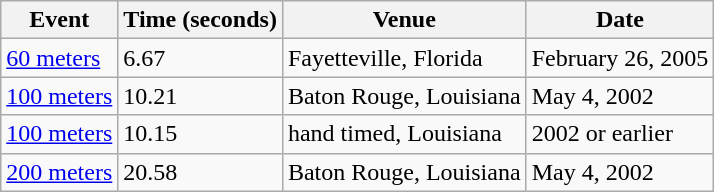<table class="wikitable">
<tr>
<th>Event</th>
<th>Time (seconds)</th>
<th>Venue</th>
<th>Date</th>
</tr>
<tr>
<td><a href='#'>60 meters</a></td>
<td>6.67</td>
<td>Fayetteville, Florida</td>
<td>February 26, 2005</td>
</tr>
<tr>
<td><a href='#'>100 meters</a></td>
<td>10.21</td>
<td>Baton Rouge, Louisiana</td>
<td>May 4, 2002</td>
</tr>
<tr>
<td><a href='#'>100 meters</a></td>
<td>10.15</td>
<td>hand timed, Louisiana</td>
<td>2002 or earlier</td>
</tr>
<tr>
<td><a href='#'>200 meters</a></td>
<td>20.58</td>
<td>Baton Rouge, Louisiana</td>
<td>May 4, 2002</td>
</tr>
</table>
